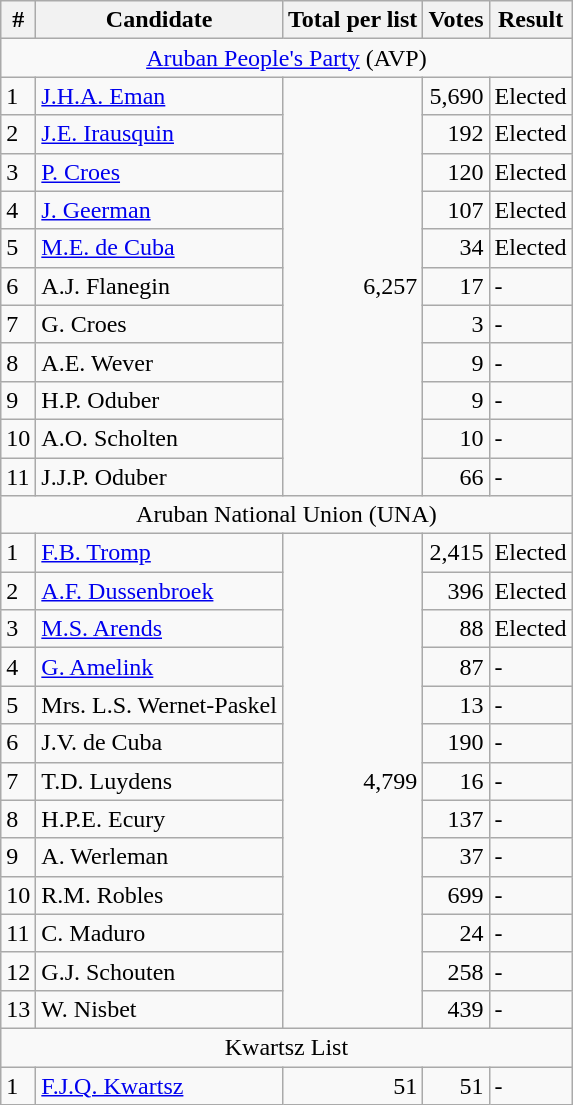<table class="wikitable">
<tr>
<th>#</th>
<th>Candidate</th>
<th>Total per list</th>
<th>Votes</th>
<th>Result</th>
</tr>
<tr>
<td Colspan = "5" style="text-align:center;"><a href='#'>Aruban People's Party</a> (AVP)</td>
</tr>
<tr>
<td>1</td>
<td><a href='#'>J.H.A. Eman</a></td>
<td Rowspan="11" style="text-align:right">6,257</td>
<td style="text-align:right">5,690</td>
<td>Elected</td>
</tr>
<tr>
<td>2</td>
<td><a href='#'>J.E. Irausquin</a></td>
<td style="text-align:right">192</td>
<td>Elected</td>
</tr>
<tr>
<td>3</td>
<td><a href='#'>P. Croes</a></td>
<td style="text-align:right">120</td>
<td>Elected</td>
</tr>
<tr>
<td>4</td>
<td><a href='#'>J. Geerman</a></td>
<td style="text-align:right">107</td>
<td>Elected</td>
</tr>
<tr>
<td>5</td>
<td><a href='#'>M.E. de Cuba</a></td>
<td style="text-align:right">34</td>
<td>Elected</td>
</tr>
<tr>
<td>6</td>
<td>A.J. Flanegin</td>
<td style="text-align:right">17</td>
<td>-</td>
</tr>
<tr>
<td>7</td>
<td>G. Croes</td>
<td style="text-align:right">3</td>
<td>-</td>
</tr>
<tr>
<td>8</td>
<td>A.E. Wever</td>
<td style="text-align:right">9</td>
<td>-</td>
</tr>
<tr>
<td>9</td>
<td>H.P. Oduber</td>
<td style="text-align:right">9</td>
<td>-</td>
</tr>
<tr>
<td>10</td>
<td>A.O. Scholten</td>
<td style="text-align:right">10</td>
<td>-</td>
</tr>
<tr>
<td>11</td>
<td>J.J.P. Oduber</td>
<td style="text-align:right">66</td>
<td>-</td>
</tr>
<tr>
<td Colspan = "5" style="text-align:center;">Aruban National Union (UNA)</td>
</tr>
<tr>
<td>1</td>
<td><a href='#'>F.B. Tromp</a></td>
<td Rowspan="13" style="text-align:right">4,799</td>
<td style="text-align:right">2,415</td>
<td>Elected</td>
</tr>
<tr>
<td>2</td>
<td><a href='#'>A.F. Dussenbroek</a></td>
<td style="text-align:right">396</td>
<td>Elected</td>
</tr>
<tr>
<td>3</td>
<td><a href='#'>M.S. Arends</a></td>
<td style="text-align:right">88</td>
<td>Elected</td>
</tr>
<tr>
<td>4</td>
<td><a href='#'>G. Amelink</a></td>
<td style="text-align:right">87</td>
<td>-</td>
</tr>
<tr>
<td>5</td>
<td>Mrs. L.S. Wernet-Paskel</td>
<td style="text-align:right">13</td>
<td>-</td>
</tr>
<tr>
<td>6</td>
<td>J.V. de Cuba</td>
<td style="text-align:right">190</td>
<td>-</td>
</tr>
<tr>
<td>7</td>
<td>T.D. Luydens</td>
<td style="text-align:right">16</td>
<td>-</td>
</tr>
<tr>
<td>8</td>
<td>H.P.E. Ecury</td>
<td style="text-align:right">137</td>
<td>-</td>
</tr>
<tr>
<td>9</td>
<td>A. Werleman</td>
<td style="text-align:right">37</td>
<td>-</td>
</tr>
<tr>
<td>10</td>
<td>R.M. Robles</td>
<td style="text-align:right">699</td>
<td>-</td>
</tr>
<tr>
<td>11</td>
<td>C. Maduro</td>
<td style="text-align:right">24</td>
<td>-</td>
</tr>
<tr>
<td>12</td>
<td>G.J. Schouten</td>
<td style="text-align:right">258</td>
<td>-</td>
</tr>
<tr>
<td>13</td>
<td>W. Nisbet</td>
<td style="text-align:right">439</td>
<td>-</td>
</tr>
<tr>
<td Colspan = "5" style="text-align:center;">Kwartsz List</td>
</tr>
<tr>
<td>1</td>
<td><a href='#'>F.J.Q. Kwartsz</a></td>
<td style="text-align:right">51</td>
<td style="text-align:right">51</td>
<td>-</td>
</tr>
</table>
